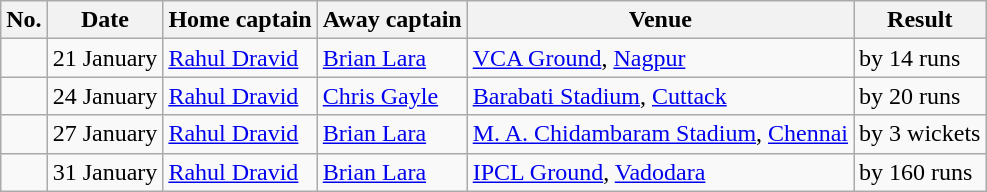<table class="wikitable">
<tr>
<th>No.</th>
<th>Date</th>
<th>Home captain</th>
<th>Away captain</th>
<th>Venue</th>
<th>Result</th>
</tr>
<tr>
<td></td>
<td>21 January</td>
<td><a href='#'>Rahul Dravid</a></td>
<td><a href='#'>Brian Lara</a></td>
<td><a href='#'>VCA Ground</a>, <a href='#'>Nagpur</a></td>
<td> by 14 runs</td>
</tr>
<tr>
<td></td>
<td>24 January</td>
<td><a href='#'>Rahul Dravid</a></td>
<td><a href='#'>Chris Gayle</a></td>
<td><a href='#'>Barabati Stadium</a>, <a href='#'>Cuttack</a></td>
<td> by 20 runs</td>
</tr>
<tr>
<td></td>
<td>27 January</td>
<td><a href='#'>Rahul Dravid</a></td>
<td><a href='#'>Brian Lara</a></td>
<td><a href='#'>M. A. Chidambaram Stadium</a>, <a href='#'>Chennai</a></td>
<td> by 3 wickets</td>
</tr>
<tr>
<td></td>
<td>31 January</td>
<td><a href='#'>Rahul Dravid</a></td>
<td><a href='#'>Brian Lara</a></td>
<td><a href='#'>IPCL Ground</a>, <a href='#'>Vadodara</a></td>
<td> by 160 runs</td>
</tr>
</table>
